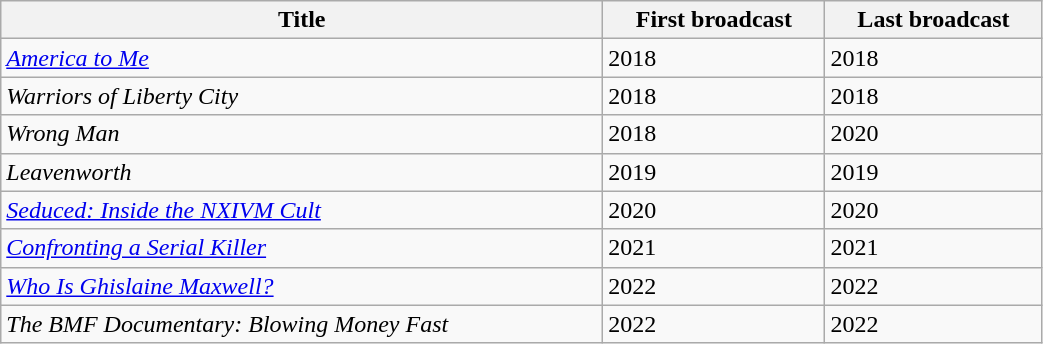<table class="wikitable sortable" style="width:55%">
<tr>
<th>Title</th>
<th>First broadcast</th>
<th>Last broadcast</th>
</tr>
<tr>
<td><em><a href='#'>America to Me</a></em></td>
<td>2018</td>
<td>2018</td>
</tr>
<tr>
<td><em>Warriors of Liberty City</em></td>
<td>2018</td>
<td>2018</td>
</tr>
<tr>
<td><em>Wrong Man</em></td>
<td>2018</td>
<td>2020</td>
</tr>
<tr>
<td><em>Leavenworth</em></td>
<td>2019</td>
<td>2019</td>
</tr>
<tr>
<td><em><a href='#'>Seduced: Inside the NXIVM Cult</a></em></td>
<td>2020</td>
<td>2020</td>
</tr>
<tr>
<td><em><a href='#'>Confronting a Serial Killer</a></em></td>
<td>2021</td>
<td>2021</td>
</tr>
<tr>
<td><em><a href='#'>Who Is Ghislaine Maxwell?</a></em></td>
<td>2022</td>
<td>2022</td>
</tr>
<tr>
<td><em>The BMF Documentary: Blowing Money Fast</em></td>
<td>2022</td>
<td>2022</td>
</tr>
</table>
